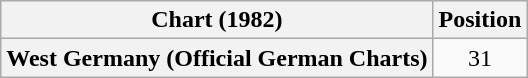<table class="wikitable plainrowheaders" style="text-align:center">
<tr>
<th scope="col">Chart (1982)</th>
<th scope="col">Position</th>
</tr>
<tr>
<th scope="row">West Germany (Official German Charts)</th>
<td>31</td>
</tr>
</table>
